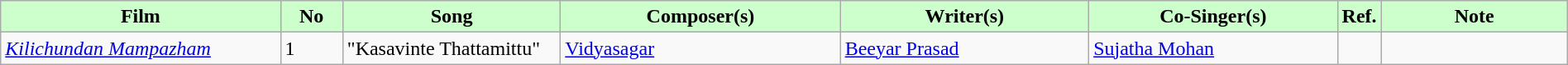<table class="wikitable plainrowheaders" style="width:100%;" textcolor:#000;" style="align:center;">
<tr style="background:#cfc; text-align:center;">
<td scope="col" style="width:18%;"><strong>Film</strong></td>
<td scope="col" style="width:4%;"><strong>No</strong></td>
<td scope="col" style="width:14%;"><strong>Song</strong></td>
<td scope="col" style="width:18%;"><strong>Composer(s)</strong></td>
<td scope="col" style="width:16%;"><strong>Writer(s)</strong></td>
<td scope="col" style="width:16%;"><strong>Co-Singer(s)</strong></td>
<td scope="col" style="width:2%;"><strong>Ref.</strong></td>
<td scope="col" style="width:12%;"><strong>Note</strong></td>
</tr>
<tr>
<td><em><a href='#'>Kilichundan Mampazham</a></em></td>
<td>1</td>
<td>"Kasavinte Thattamittu"</td>
<td><a href='#'>Vidyasagar</a></td>
<td><a href='#'>Beeyar Prasad</a></td>
<td><a href='#'>Sujatha Mohan</a></td>
<td></td>
<td></td>
</tr>
</table>
